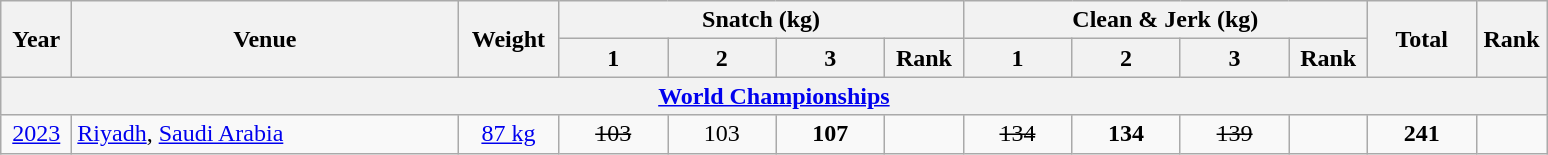<table class = "wikitable" style="text-align:center;">
<tr>
<th rowspan=2 width=40>Year</th>
<th rowspan=2 width=250>Venue</th>
<th rowspan=2 width=60>Weight</th>
<th colspan=4>Snatch (kg)</th>
<th colspan=4>Clean & Jerk (kg)</th>
<th rowspan=2 width=65>Total</th>
<th rowspan=2 width=40>Rank</th>
</tr>
<tr>
<th width=65>1</th>
<th width=65>2</th>
<th width=65>3</th>
<th width=45>Rank</th>
<th width=65>1</th>
<th width=65>2</th>
<th width=65>3</th>
<th width=45>Rank</th>
</tr>
<tr>
<th colspan=13><a href='#'>World Championships</a></th>
</tr>
<tr>
<td><a href='#'>2023</a></td>
<td align=left> <a href='#'>Riyadh</a>, <a href='#'>Saudi Arabia</a></td>
<td><a href='#'>87 kg</a></td>
<td><s>103</s></td>
<td>103</td>
<td><strong>107</strong></td>
<td></td>
<td><s>134</s></td>
<td><strong>134</strong></td>
<td><s>139</s></td>
<td></td>
<td><strong>241</strong></td>
<td></td>
</tr>
</table>
